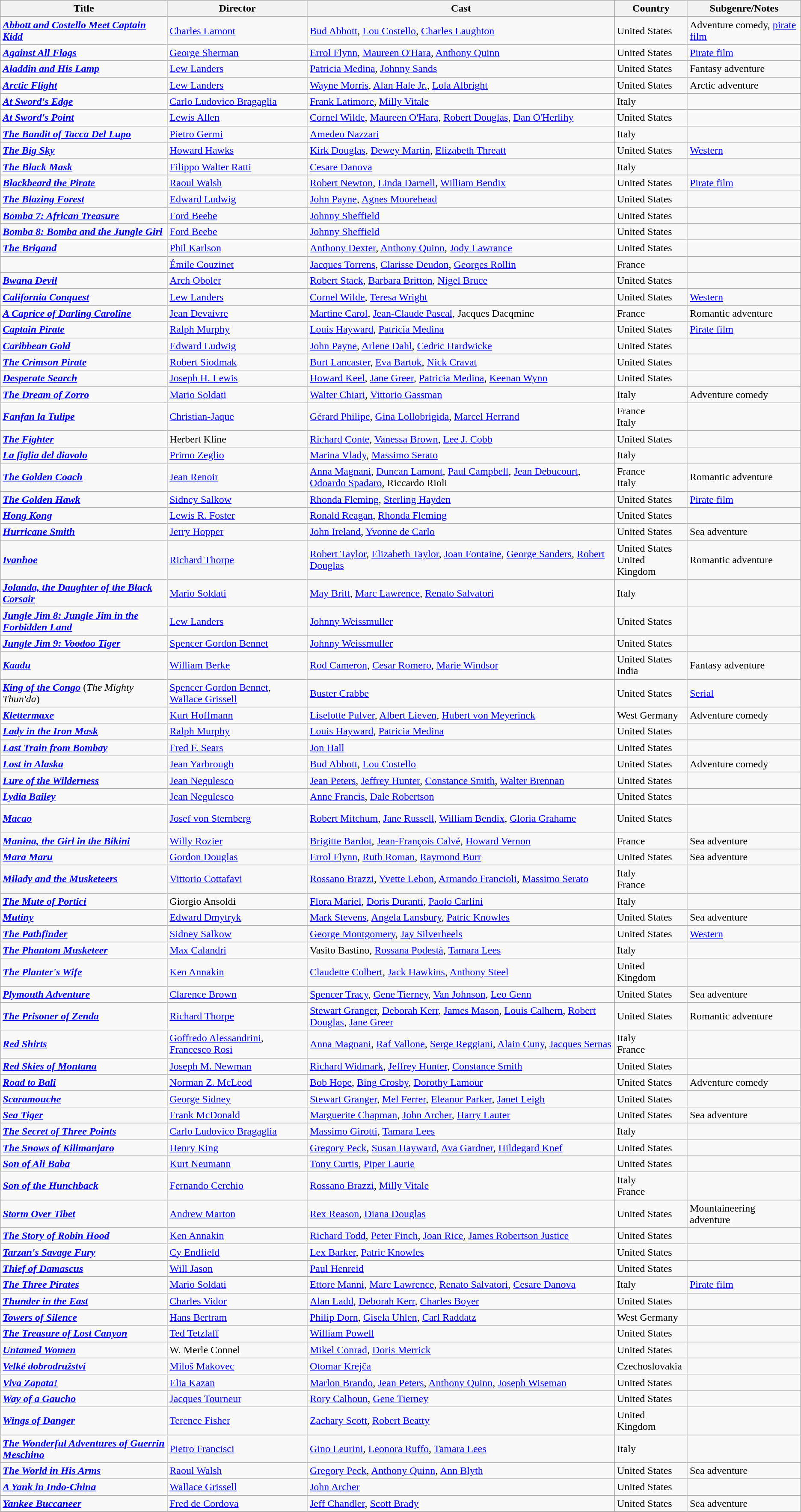<table class="wikitable">
<tr>
<th>Title</th>
<th>Director</th>
<th>Cast</th>
<th>Country</th>
<th>Subgenre/Notes</th>
</tr>
<tr>
<td><strong><em><a href='#'>Abbott and Costello Meet Captain Kidd</a></em></strong></td>
<td><a href='#'>Charles Lamont</a></td>
<td><a href='#'>Bud Abbott</a>, <a href='#'>Lou Costello</a>, <a href='#'>Charles Laughton</a></td>
<td>United States</td>
<td>Adventure comedy, <a href='#'>pirate film</a></td>
</tr>
<tr>
<td><strong><em><a href='#'>Against All Flags</a></em></strong></td>
<td><a href='#'>George Sherman</a></td>
<td><a href='#'>Errol Flynn</a>, <a href='#'>Maureen O'Hara</a>, <a href='#'>Anthony Quinn</a></td>
<td>United States</td>
<td><a href='#'>Pirate film</a></td>
</tr>
<tr>
<td><strong><em><a href='#'>Aladdin and His Lamp</a></em></strong></td>
<td><a href='#'>Lew Landers</a></td>
<td><a href='#'>Patricia Medina</a>, <a href='#'>Johnny Sands</a></td>
<td>United States</td>
<td>Fantasy adventure</td>
</tr>
<tr>
<td><strong><em><a href='#'>Arctic Flight</a></em></strong></td>
<td><a href='#'>Lew Landers</a></td>
<td><a href='#'>Wayne Morris</a>, <a href='#'>Alan Hale Jr.</a>, <a href='#'>Lola Albright</a></td>
<td>United States</td>
<td>Arctic adventure</td>
</tr>
<tr>
<td><strong><em><a href='#'>At Sword's Edge</a></em></strong></td>
<td><a href='#'>Carlo Ludovico Bragaglia</a></td>
<td><a href='#'>Frank Latimore</a>, <a href='#'>Milly Vitale</a></td>
<td>Italy</td>
<td><br></td>
</tr>
<tr>
<td><strong><em><a href='#'>At Sword's Point</a></em></strong></td>
<td><a href='#'>Lewis Allen</a></td>
<td><a href='#'>Cornel Wilde</a>, <a href='#'>Maureen O'Hara</a>, <a href='#'>Robert Douglas</a>, <a href='#'>Dan O'Herlihy</a></td>
<td>United States</td>
<td></td>
</tr>
<tr>
<td><strong><em><a href='#'>The Bandit of Tacca Del Lupo</a></em></strong></td>
<td><a href='#'>Pietro Germi</a></td>
<td><a href='#'>Amedeo Nazzari</a></td>
<td>Italy</td>
<td></td>
</tr>
<tr>
<td><strong><em><a href='#'>The Big Sky</a></em></strong></td>
<td><a href='#'>Howard Hawks</a></td>
<td><a href='#'>Kirk Douglas</a>, <a href='#'>Dewey Martin</a>, <a href='#'>Elizabeth Threatt</a></td>
<td>United States</td>
<td><a href='#'>Western</a></td>
</tr>
<tr>
<td><strong><em><a href='#'>The Black Mask</a></em></strong></td>
<td><a href='#'>Filippo Walter Ratti</a></td>
<td><a href='#'>Cesare Danova</a></td>
<td>Italy</td>
<td><br></td>
</tr>
<tr>
<td><strong><em><a href='#'>Blackbeard the Pirate</a></em></strong></td>
<td><a href='#'>Raoul Walsh</a></td>
<td><a href='#'>Robert Newton</a>, <a href='#'>Linda Darnell</a>, <a href='#'>William Bendix</a></td>
<td>United States</td>
<td><a href='#'>Pirate film</a></td>
</tr>
<tr>
<td><strong><em><a href='#'>The Blazing Forest</a></em></strong></td>
<td><a href='#'>Edward Ludwig</a></td>
<td><a href='#'>John Payne</a>, <a href='#'>Agnes Moorehead</a></td>
<td>United States</td>
<td></td>
</tr>
<tr>
<td><strong><em><a href='#'>Bomba 7: African Treasure</a></em></strong></td>
<td><a href='#'>Ford Beebe</a></td>
<td><a href='#'>Johnny Sheffield</a></td>
<td>United States</td>
<td></td>
</tr>
<tr>
<td><strong><em><a href='#'>Bomba 8: Bomba and the Jungle Girl</a></em></strong></td>
<td><a href='#'>Ford Beebe</a></td>
<td><a href='#'>Johnny Sheffield</a></td>
<td>United States</td>
<td></td>
</tr>
<tr>
<td><strong><em><a href='#'>The Brigand</a></em></strong></td>
<td><a href='#'>Phil Karlson</a></td>
<td><a href='#'>Anthony Dexter</a>, <a href='#'>Anthony Quinn</a>, <a href='#'>Jody Lawrance</a></td>
<td>United States</td>
<td></td>
</tr>
<tr>
<td><strong><em></em></strong></td>
<td><a href='#'>Émile Couzinet</a></td>
<td><a href='#'>Jacques Torrens</a>, <a href='#'>Clarisse Deudon</a>, <a href='#'>Georges Rollin</a></td>
<td>France</td>
<td></td>
</tr>
<tr>
<td><strong><em><a href='#'>Bwana Devil</a></em></strong></td>
<td><a href='#'>Arch Oboler</a></td>
<td><a href='#'>Robert Stack</a>, <a href='#'>Barbara Britton</a>, <a href='#'>Nigel Bruce</a></td>
<td>United States</td>
<td></td>
</tr>
<tr>
<td><strong><em><a href='#'>California Conquest</a></em></strong></td>
<td><a href='#'>Lew Landers</a></td>
<td><a href='#'>Cornel Wilde</a>, <a href='#'>Teresa Wright</a></td>
<td>United States</td>
<td><a href='#'>Western</a></td>
</tr>
<tr>
<td><strong><em><a href='#'>A Caprice of Darling Caroline</a></em></strong></td>
<td><a href='#'>Jean Devaivre</a></td>
<td><a href='#'>Martine Carol</a>, <a href='#'>Jean-Claude Pascal</a>, Jacques Dacqmine</td>
<td>France</td>
<td>Romantic adventure</td>
</tr>
<tr>
<td><strong><em><a href='#'>Captain Pirate</a></em></strong></td>
<td><a href='#'>Ralph Murphy</a></td>
<td><a href='#'>Louis Hayward</a>, <a href='#'>Patricia Medina</a></td>
<td>United States</td>
<td><a href='#'>Pirate film</a></td>
</tr>
<tr>
<td><strong><em><a href='#'>Caribbean Gold</a></em></strong></td>
<td><a href='#'>Edward Ludwig</a></td>
<td><a href='#'>John Payne</a>, <a href='#'>Arlene Dahl</a>, <a href='#'>Cedric Hardwicke</a></td>
<td>United States</td>
<td></td>
</tr>
<tr>
<td><strong><em><a href='#'>The Crimson Pirate</a></em></strong></td>
<td><a href='#'>Robert Siodmak</a></td>
<td><a href='#'>Burt Lancaster</a>, <a href='#'>Eva Bartok</a>, <a href='#'>Nick Cravat</a></td>
<td>United States<br></td>
<td></td>
</tr>
<tr>
<td><strong><em><a href='#'>Desperate Search</a></em></strong></td>
<td><a href='#'>Joseph H. Lewis</a></td>
<td><a href='#'>Howard Keel</a>, <a href='#'>Jane Greer</a>, <a href='#'>Patricia Medina</a>, <a href='#'>Keenan Wynn</a></td>
<td>United States</td>
<td></td>
</tr>
<tr>
<td><strong><em><a href='#'>The Dream of Zorro</a></em></strong></td>
<td><a href='#'>Mario Soldati</a></td>
<td><a href='#'>Walter Chiari</a>, <a href='#'>Vittorio Gassman</a></td>
<td>Italy</td>
<td>Adventure comedy<br></td>
</tr>
<tr>
<td><strong><em><a href='#'>Fanfan la Tulipe</a></em></strong></td>
<td><a href='#'>Christian-Jaque</a></td>
<td><a href='#'>Gérard Philipe</a>, <a href='#'>Gina Lollobrigida</a>, <a href='#'>Marcel Herrand</a></td>
<td>France<br>Italy</td>
<td></td>
</tr>
<tr>
<td><strong><em><a href='#'>The Fighter</a></em></strong></td>
<td>Herbert Kline</td>
<td><a href='#'>Richard Conte</a>, <a href='#'>Vanessa Brown</a>, <a href='#'>Lee J. Cobb</a></td>
<td>United States</td>
<td></td>
</tr>
<tr>
<td><strong><em><a href='#'>La figlia del diavolo</a></em></strong></td>
<td><a href='#'>Primo Zeglio</a></td>
<td><a href='#'>Marina Vlady</a>, <a href='#'>Massimo Serato</a></td>
<td>Italy</td>
<td><br></td>
</tr>
<tr>
<td><strong><em><a href='#'>The Golden Coach</a></em></strong></td>
<td><a href='#'>Jean Renoir</a></td>
<td><a href='#'>Anna Magnani</a>, <a href='#'>Duncan Lamont</a>, <a href='#'>Paul Campbell</a>, <a href='#'>Jean Debucourt</a>, <a href='#'>Odoardo Spadaro</a>, Riccardo Rioli</td>
<td>France<br>Italy</td>
<td>Romantic adventure</td>
</tr>
<tr>
<td><strong><em><a href='#'>The Golden Hawk</a></em></strong></td>
<td><a href='#'>Sidney Salkow</a></td>
<td><a href='#'>Rhonda Fleming</a>, <a href='#'>Sterling Hayden</a></td>
<td>United States</td>
<td><a href='#'>Pirate film</a></td>
</tr>
<tr>
<td><strong><em><a href='#'>Hong Kong</a></em></strong></td>
<td><a href='#'>Lewis R. Foster</a></td>
<td><a href='#'>Ronald Reagan</a>, <a href='#'>Rhonda Fleming</a></td>
<td>United States</td>
<td></td>
</tr>
<tr>
<td><strong><em><a href='#'>Hurricane Smith</a></em></strong></td>
<td><a href='#'>Jerry Hopper</a></td>
<td><a href='#'>John Ireland</a>, <a href='#'>Yvonne de Carlo</a></td>
<td>United States</td>
<td>Sea adventure</td>
</tr>
<tr>
<td><strong><em><a href='#'>Ivanhoe</a></em></strong></td>
<td><a href='#'>Richard Thorpe</a></td>
<td><a href='#'>Robert Taylor</a>, <a href='#'>Elizabeth Taylor</a>, <a href='#'>Joan Fontaine</a>, <a href='#'>George Sanders</a>, <a href='#'>Robert Douglas</a></td>
<td>United States<br>United Kingdom</td>
<td>Romantic adventure</td>
</tr>
<tr>
<td><strong><em><a href='#'>Jolanda, the Daughter of the Black Corsair</a></em></strong></td>
<td><a href='#'>Mario Soldati</a></td>
<td><a href='#'>May Britt</a>, <a href='#'>Marc Lawrence</a>, <a href='#'>Renato Salvatori</a></td>
<td>Italy</td>
<td><br><br></td>
</tr>
<tr>
<td><strong><em><a href='#'>Jungle Jim 8: Jungle Jim in the Forbidden Land</a></em></strong></td>
<td><a href='#'>Lew Landers</a></td>
<td><a href='#'>Johnny Weissmuller</a></td>
<td>United States</td>
<td></td>
</tr>
<tr>
<td><strong><em><a href='#'>Jungle Jim 9: Voodoo Tiger</a></em></strong></td>
<td><a href='#'>Spencer Gordon Bennet</a></td>
<td><a href='#'>Johnny Weissmuller</a></td>
<td>United States</td>
<td></td>
</tr>
<tr>
<td><strong><em><a href='#'>Kaadu</a></em></strong></td>
<td><a href='#'>William Berke</a></td>
<td><a href='#'>Rod Cameron</a>, <a href='#'>Cesar Romero</a>, <a href='#'>Marie Windsor</a></td>
<td>United States<br>India</td>
<td>Fantasy adventure</td>
</tr>
<tr>
<td><strong><em><a href='#'>King of the Congo</a></em></strong> (<em>The Mighty Thun'da</em>)</td>
<td><a href='#'>Spencer Gordon Bennet</a>, <a href='#'>Wallace Grissell</a></td>
<td><a href='#'>Buster Crabbe</a></td>
<td>United States</td>
<td><a href='#'>Serial</a></td>
</tr>
<tr>
<td><strong><em><a href='#'>Klettermaxe</a></em></strong></td>
<td><a href='#'>Kurt Hoffmann</a></td>
<td><a href='#'>Liselotte Pulver</a>, <a href='#'>Albert Lieven</a>, <a href='#'>Hubert von Meyerinck</a></td>
<td>West Germany</td>
<td>Adventure comedy</td>
</tr>
<tr>
<td><strong><em><a href='#'>Lady in the Iron Mask</a></em></strong></td>
<td><a href='#'>Ralph Murphy</a></td>
<td><a href='#'>Louis Hayward</a>, <a href='#'>Patricia Medina</a></td>
<td>United States</td>
<td></td>
</tr>
<tr>
<td><strong><em><a href='#'>Last Train from Bombay</a></em></strong></td>
<td><a href='#'>Fred F. Sears</a></td>
<td><a href='#'>Jon Hall</a></td>
<td>United States</td>
<td></td>
</tr>
<tr>
<td><strong><em><a href='#'>Lost in Alaska</a></em></strong></td>
<td><a href='#'>Jean Yarbrough</a></td>
<td><a href='#'>Bud Abbott</a>, <a href='#'>Lou Costello</a></td>
<td>United States</td>
<td>Adventure comedy</td>
</tr>
<tr>
<td><strong><em><a href='#'>Lure of the Wilderness</a></em></strong></td>
<td><a href='#'>Jean Negulesco</a></td>
<td><a href='#'>Jean Peters</a>, <a href='#'>Jeffrey Hunter</a>, <a href='#'>Constance Smith</a>, <a href='#'>Walter Brennan</a></td>
<td>United States</td>
<td></td>
</tr>
<tr>
<td><strong><em><a href='#'>Lydia Bailey</a></em></strong></td>
<td><a href='#'>Jean Negulesco</a></td>
<td><a href='#'>Anne Francis</a>, <a href='#'>Dale Robertson</a></td>
<td>United States</td>
<td></td>
</tr>
<tr>
<td><strong><em><a href='#'>Macao</a></em></strong></td>
<td><a href='#'>Josef von Sternberg</a></td>
<td><a href='#'>Robert Mitchum</a>, <a href='#'>Jane Russell</a>, <a href='#'>William Bendix</a>, <a href='#'>Gloria Grahame</a></td>
<td>United States</td>
<td><br><br></td>
</tr>
<tr>
<td><strong><em><a href='#'>Manina, the Girl in the Bikini</a></em></strong></td>
<td><a href='#'>Willy Rozier</a></td>
<td><a href='#'>Brigitte Bardot</a>, <a href='#'>Jean-François Calvé</a>, <a href='#'>Howard Vernon</a></td>
<td>France</td>
<td>Sea adventure</td>
</tr>
<tr>
<td><strong><em><a href='#'>Mara Maru</a></em></strong></td>
<td><a href='#'>Gordon Douglas</a></td>
<td><a href='#'>Errol Flynn</a>, <a href='#'>Ruth Roman</a>, <a href='#'>Raymond Burr</a></td>
<td>United States</td>
<td>Sea adventure</td>
</tr>
<tr>
<td><strong><em><a href='#'>Milady and the Musketeers</a></em></strong></td>
<td><a href='#'>Vittorio Cottafavi</a></td>
<td><a href='#'>Rossano Brazzi</a>, <a href='#'>Yvette Lebon</a>, <a href='#'>Armando Francioli</a>, <a href='#'>Massimo Serato</a></td>
<td>Italy<br>France</td>
<td><br></td>
</tr>
<tr>
<td><strong><em><a href='#'>The Mute of Portici</a></em></strong></td>
<td>Giorgio Ansoldi</td>
<td><a href='#'>Flora Mariel</a>, <a href='#'>Doris Duranti</a>, <a href='#'>Paolo Carlini</a></td>
<td>Italy</td>
<td></td>
</tr>
<tr>
<td><strong><em><a href='#'>Mutiny</a></em></strong></td>
<td><a href='#'>Edward Dmytryk</a></td>
<td><a href='#'>Mark Stevens</a>, <a href='#'>Angela Lansbury</a>, <a href='#'>Patric Knowles</a></td>
<td>United States</td>
<td>Sea adventure</td>
</tr>
<tr>
<td><strong><em><a href='#'>The Pathfinder</a></em></strong></td>
<td><a href='#'>Sidney Salkow</a></td>
<td><a href='#'>George Montgomery</a>, <a href='#'>Jay Silverheels</a></td>
<td>United States</td>
<td><a href='#'>Western</a></td>
</tr>
<tr>
<td><strong><em><a href='#'>The Phantom Musketeer</a></em></strong></td>
<td><a href='#'>Max Calandri</a></td>
<td>Vasito Bastino, <a href='#'>Rossana Podestà</a>, <a href='#'>Tamara Lees</a></td>
<td>Italy</td>
<td><br></td>
</tr>
<tr>
<td><strong><em><a href='#'>The Planter's Wife</a></em></strong></td>
<td><a href='#'>Ken Annakin</a></td>
<td><a href='#'>Claudette Colbert</a>, <a href='#'>Jack Hawkins</a>, <a href='#'>Anthony Steel</a></td>
<td>United Kingdom</td>
<td></td>
</tr>
<tr>
<td><strong><em><a href='#'>Plymouth Adventure</a></em></strong></td>
<td><a href='#'>Clarence Brown</a></td>
<td><a href='#'>Spencer Tracy</a>, <a href='#'>Gene Tierney</a>, <a href='#'>Van Johnson</a>, <a href='#'>Leo Genn</a></td>
<td>United States</td>
<td>Sea adventure</td>
</tr>
<tr>
<td><strong><em><a href='#'>The Prisoner of Zenda</a></em></strong></td>
<td><a href='#'>Richard Thorpe</a></td>
<td><a href='#'>Stewart Granger</a>, <a href='#'>Deborah Kerr</a>, <a href='#'>James Mason</a>, <a href='#'>Louis Calhern</a>, <a href='#'>Robert Douglas</a>, <a href='#'>Jane Greer</a></td>
<td>United States</td>
<td>Romantic adventure</td>
</tr>
<tr>
<td><strong><em><a href='#'>Red Shirts</a></em></strong></td>
<td><a href='#'>Goffredo Alessandrini</a>, <a href='#'>Francesco Rosi</a></td>
<td><a href='#'>Anna Magnani</a>, <a href='#'>Raf Vallone</a>, <a href='#'>Serge Reggiani</a>, <a href='#'>Alain Cuny</a>, <a href='#'>Jacques Sernas</a></td>
<td>Italy<br>France</td>
<td></td>
</tr>
<tr>
<td><strong><em><a href='#'>Red Skies of Montana</a></em></strong></td>
<td><a href='#'>Joseph M. Newman</a></td>
<td><a href='#'>Richard Widmark</a>, <a href='#'>Jeffrey Hunter</a>, <a href='#'>Constance Smith</a></td>
<td>United States</td>
<td></td>
</tr>
<tr>
<td><strong><em><a href='#'>Road to Bali</a></em></strong></td>
<td><a href='#'>Norman Z. McLeod</a></td>
<td><a href='#'>Bob Hope</a>, <a href='#'>Bing Crosby</a>, <a href='#'>Dorothy Lamour</a></td>
<td>United States</td>
<td>Adventure comedy</td>
</tr>
<tr>
<td><strong><em><a href='#'>Scaramouche</a></em></strong></td>
<td><a href='#'>George Sidney</a></td>
<td><a href='#'>Stewart Granger</a>, <a href='#'>Mel Ferrer</a>, <a href='#'>Eleanor Parker</a>, <a href='#'>Janet Leigh</a></td>
<td>United States</td>
<td></td>
</tr>
<tr>
<td><strong><em><a href='#'>Sea Tiger</a></em></strong></td>
<td><a href='#'>Frank McDonald</a></td>
<td><a href='#'>Marguerite Chapman</a>, <a href='#'>John Archer</a>, <a href='#'>Harry Lauter</a></td>
<td>United States</td>
<td>Sea adventure</td>
</tr>
<tr>
<td><strong><em><a href='#'>The Secret of Three Points</a></em></strong></td>
<td><a href='#'>Carlo Ludovico Bragaglia</a></td>
<td><a href='#'>Massimo Girotti</a>, <a href='#'>Tamara Lees</a></td>
<td>Italy</td>
<td></td>
</tr>
<tr>
<td><strong><em><a href='#'>The Snows of Kilimanjaro</a></em></strong></td>
<td><a href='#'>Henry King</a></td>
<td><a href='#'>Gregory Peck</a>, <a href='#'>Susan Hayward</a>, <a href='#'>Ava Gardner</a>, <a href='#'>Hildegard Knef</a></td>
<td>United States</td>
<td></td>
</tr>
<tr>
<td><strong><em><a href='#'>Son of Ali Baba</a></em></strong></td>
<td><a href='#'>Kurt Neumann</a></td>
<td><a href='#'>Tony Curtis</a>, <a href='#'>Piper Laurie</a></td>
<td>United States</td>
<td></td>
</tr>
<tr>
<td><strong><em><a href='#'>Son of the Hunchback</a></em></strong></td>
<td><a href='#'>Fernando Cerchio</a></td>
<td><a href='#'>Rossano Brazzi</a>, <a href='#'>Milly Vitale</a></td>
<td>Italy<br>France</td>
<td></td>
</tr>
<tr>
<td><strong><em><a href='#'>Storm Over Tibet</a></em></strong></td>
<td><a href='#'>Andrew Marton</a></td>
<td><a href='#'>Rex Reason</a>, <a href='#'>Diana Douglas</a></td>
<td>United States</td>
<td>Mountaineering adventure</td>
</tr>
<tr>
<td><strong><em><a href='#'>The Story of Robin Hood</a></em></strong></td>
<td><a href='#'>Ken Annakin</a></td>
<td><a href='#'>Richard Todd</a>, <a href='#'>Peter Finch</a>, <a href='#'>Joan Rice</a>, <a href='#'>James Robertson Justice</a></td>
<td>United States</td>
<td></td>
</tr>
<tr>
<td><strong><em><a href='#'>Tarzan's Savage Fury</a></em></strong></td>
<td><a href='#'>Cy Endfield</a></td>
<td><a href='#'>Lex Barker</a>, <a href='#'>Patric Knowles</a></td>
<td>United States</td>
<td></td>
</tr>
<tr>
<td><strong><em><a href='#'>Thief of Damascus</a></em></strong></td>
<td><a href='#'>Will Jason</a></td>
<td><a href='#'>Paul Henreid</a></td>
<td>United States</td>
<td></td>
</tr>
<tr>
<td><strong><em><a href='#'>The Three Pirates</a></em></strong></td>
<td><a href='#'>Mario Soldati</a></td>
<td><a href='#'>Ettore Manni</a>, <a href='#'>Marc Lawrence</a>, <a href='#'>Renato Salvatori</a>, <a href='#'>Cesare Danova</a></td>
<td>Italy</td>
<td><a href='#'>Pirate film</a></td>
</tr>
<tr>
<td><strong><em><a href='#'>Thunder in the East</a></em></strong></td>
<td><a href='#'>Charles Vidor</a></td>
<td><a href='#'>Alan Ladd</a>, <a href='#'>Deborah Kerr</a>, <a href='#'>Charles Boyer</a></td>
<td>United States</td>
<td></td>
</tr>
<tr>
<td><strong><em><a href='#'>Towers of Silence</a></em></strong></td>
<td><a href='#'>Hans Bertram</a></td>
<td><a href='#'>Philip Dorn</a>, <a href='#'>Gisela Uhlen</a>, <a href='#'>Carl Raddatz</a></td>
<td>West Germany</td>
<td><br></td>
</tr>
<tr>
<td><strong><em><a href='#'>The Treasure of Lost Canyon</a></em></strong></td>
<td><a href='#'>Ted Tetzlaff</a></td>
<td><a href='#'>William Powell</a></td>
<td>United States</td>
<td></td>
</tr>
<tr>
<td><strong><em><a href='#'>Untamed Women</a></em></strong></td>
<td>W. Merle Connel</td>
<td><a href='#'>Mikel Conrad</a>, <a href='#'>Doris Merrick</a></td>
<td>United States</td>
<td></td>
</tr>
<tr>
<td><strong><em><a href='#'>Velké dobrodružství</a></em></strong></td>
<td><a href='#'>Miloš Makovec</a></td>
<td><a href='#'>Otomar Krejča</a></td>
<td>Czechoslovakia</td>
<td></td>
</tr>
<tr>
<td><strong><em><a href='#'>Viva Zapata!</a></em></strong></td>
<td><a href='#'>Elia Kazan</a></td>
<td><a href='#'>Marlon Brando</a>, <a href='#'>Jean Peters</a>, <a href='#'>Anthony Quinn</a>, <a href='#'>Joseph Wiseman</a></td>
<td>United States</td>
<td></td>
</tr>
<tr>
<td><strong><em><a href='#'>Way of a Gaucho</a></em></strong></td>
<td><a href='#'>Jacques Tourneur</a></td>
<td><a href='#'>Rory Calhoun</a>, <a href='#'>Gene Tierney</a></td>
<td>United States</td>
<td><br></td>
</tr>
<tr>
<td><strong><em><a href='#'>Wings of Danger</a></em></strong></td>
<td><a href='#'>Terence Fisher</a></td>
<td><a href='#'>Zachary Scott</a>, <a href='#'>Robert Beatty</a></td>
<td>United Kingdom</td>
<td></td>
</tr>
<tr>
<td><strong><em><a href='#'>The Wonderful Adventures of Guerrin Meschino</a></em></strong></td>
<td><a href='#'>Pietro Francisci</a></td>
<td><a href='#'>Gino Leurini</a>, <a href='#'>Leonora Ruffo</a>, <a href='#'>Tamara Lees</a></td>
<td>Italy</td>
<td><br></td>
</tr>
<tr>
<td><strong><em><a href='#'>The World in His Arms</a></em></strong></td>
<td><a href='#'>Raoul Walsh</a></td>
<td><a href='#'>Gregory Peck</a>, <a href='#'>Anthony Quinn</a>, <a href='#'>Ann Blyth</a></td>
<td>United States</td>
<td>Sea adventure</td>
</tr>
<tr>
<td><strong><em><a href='#'>A Yank in Indo-China</a></em></strong></td>
<td><a href='#'>Wallace Grissell</a></td>
<td><a href='#'>John Archer</a></td>
<td>United States</td>
<td></td>
</tr>
<tr>
<td><strong><em><a href='#'>Yankee Buccaneer</a></em></strong></td>
<td><a href='#'>Fred de Cordova</a></td>
<td><a href='#'>Jeff Chandler</a>, <a href='#'>Scott Brady</a></td>
<td>United States</td>
<td>Sea adventure</td>
</tr>
</table>
